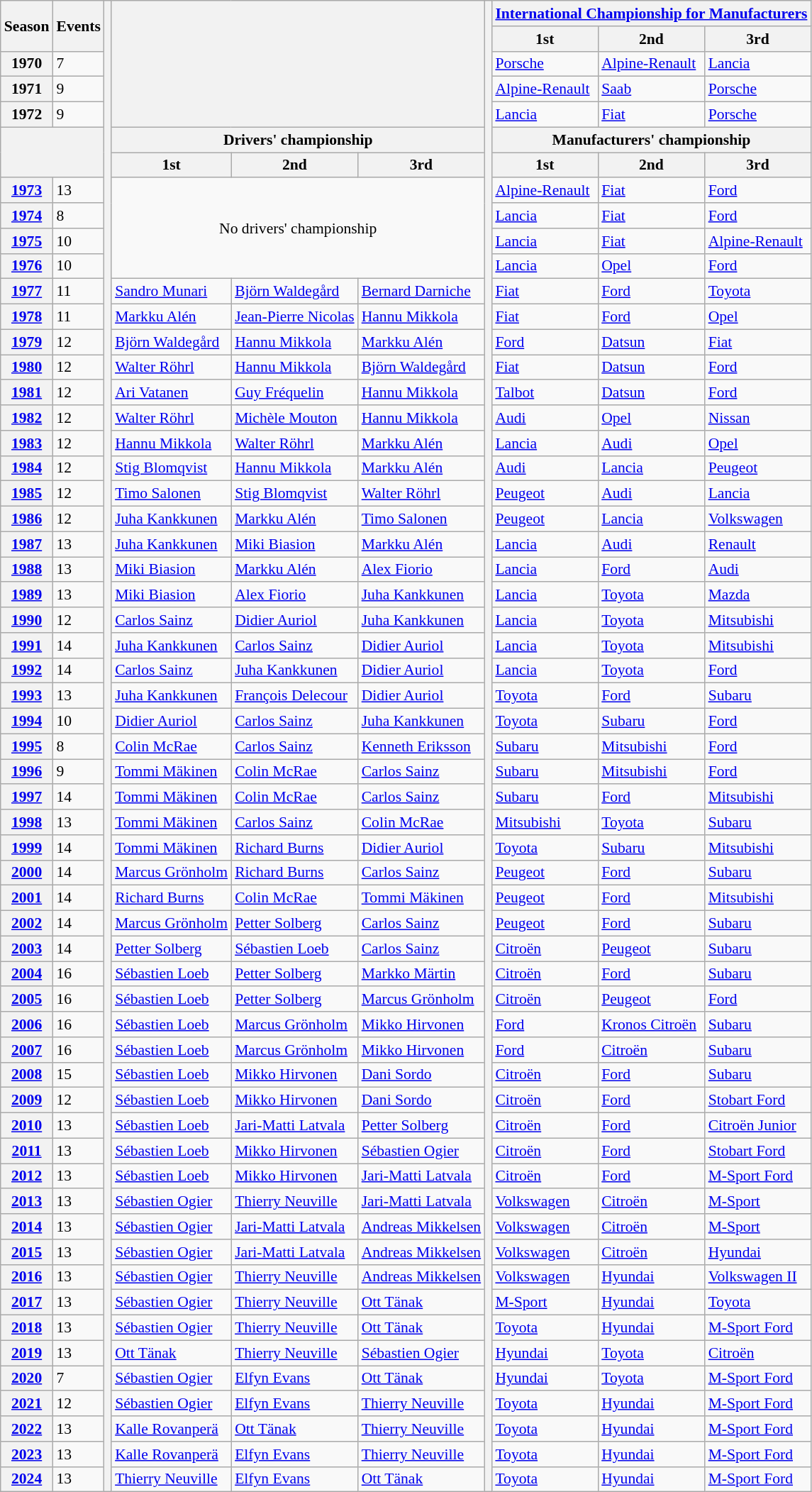<table class="wikitable" style="font-size:90%;">
<tr>
<th rowspan=2>Season</th>
<th rowspan=2>Events</th>
<th rowspan=100></th>
<th colspan=3 rowspan=5></th>
<th rowspan=100></th>
<th colspan=3><a href='#'>International Championship for Manufacturers</a></th>
</tr>
<tr>
<th>1st</th>
<th>2nd</th>
<th>3rd</th>
</tr>
<tr>
<th>1970</th>
<td>7</td>
<td> <a href='#'>Porsche</a></td>
<td> <a href='#'>Alpine-Renault</a></td>
<td> <a href='#'>Lancia</a></td>
</tr>
<tr>
<th>1971</th>
<td>9</td>
<td> <a href='#'>Alpine-Renault</a></td>
<td> <a href='#'>Saab</a></td>
<td> <a href='#'>Porsche</a></td>
</tr>
<tr>
<th>1972</th>
<td>9</td>
<td> <a href='#'>Lancia</a></td>
<td> <a href='#'>Fiat</a></td>
<td> <a href='#'>Porsche</a></td>
</tr>
<tr>
<th colspan="2" rowspan="2"></th>
<th colspan=3>Drivers' championship</th>
<th colspan=3>Manufacturers' championship</th>
</tr>
<tr>
<th>1st</th>
<th>2nd</th>
<th>3rd</th>
<th>1st</th>
<th>2nd</th>
<th>3rd</th>
</tr>
<tr>
<th><a href='#'>1973</a></th>
<td>13</td>
<td colspan=3 rowspan=4 style="text-align:center">No drivers' championship</td>
<td> <a href='#'>Alpine-Renault</a></td>
<td> <a href='#'>Fiat</a></td>
<td> <a href='#'>Ford</a></td>
</tr>
<tr>
<th><a href='#'>1974</a></th>
<td>8</td>
<td> <a href='#'>Lancia</a></td>
<td> <a href='#'>Fiat</a></td>
<td> <a href='#'>Ford</a></td>
</tr>
<tr>
<th><a href='#'>1975</a></th>
<td>10</td>
<td> <a href='#'>Lancia</a></td>
<td> <a href='#'>Fiat</a></td>
<td> <a href='#'>Alpine-Renault</a></td>
</tr>
<tr>
<th><a href='#'>1976</a></th>
<td>10</td>
<td> <a href='#'>Lancia</a></td>
<td> <a href='#'>Opel</a></td>
<td> <a href='#'>Ford</a></td>
</tr>
<tr>
<th><a href='#'>1977</a></th>
<td>11</td>
<td> <a href='#'>Sandro Munari</a></td>
<td> <a href='#'>Björn Waldegård</a></td>
<td> <a href='#'>Bernard Darniche</a></td>
<td> <a href='#'>Fiat</a></td>
<td> <a href='#'>Ford</a></td>
<td> <a href='#'>Toyota</a></td>
</tr>
<tr>
<th><a href='#'>1978</a></th>
<td>11</td>
<td> <a href='#'>Markku Alén</a></td>
<td> <a href='#'>Jean-Pierre Nicolas</a></td>
<td> <a href='#'>Hannu Mikkola</a></td>
<td> <a href='#'>Fiat</a></td>
<td> <a href='#'>Ford</a></td>
<td> <a href='#'>Opel</a></td>
</tr>
<tr>
<th><a href='#'>1979</a></th>
<td>12</td>
<td> <a href='#'>Björn Waldegård</a></td>
<td> <a href='#'>Hannu Mikkola</a></td>
<td> <a href='#'>Markku Alén</a></td>
<td> <a href='#'>Ford</a></td>
<td> <a href='#'>Datsun</a></td>
<td> <a href='#'>Fiat</a></td>
</tr>
<tr>
<th><a href='#'>1980</a></th>
<td>12</td>
<td> <a href='#'>Walter Röhrl</a></td>
<td> <a href='#'>Hannu Mikkola</a></td>
<td> <a href='#'>Björn Waldegård</a></td>
<td> <a href='#'>Fiat</a></td>
<td> <a href='#'>Datsun</a></td>
<td> <a href='#'>Ford</a></td>
</tr>
<tr>
<th><a href='#'>1981</a></th>
<td>12</td>
<td> <a href='#'>Ari Vatanen</a></td>
<td> <a href='#'>Guy Fréquelin</a></td>
<td> <a href='#'>Hannu Mikkola</a></td>
<td> <a href='#'>Talbot</a></td>
<td> <a href='#'>Datsun</a></td>
<td> <a href='#'>Ford</a></td>
</tr>
<tr>
<th><a href='#'>1982</a></th>
<td>12</td>
<td> <a href='#'>Walter Röhrl</a></td>
<td> <a href='#'>Michèle Mouton</a></td>
<td> <a href='#'>Hannu Mikkola</a></td>
<td> <a href='#'>Audi</a></td>
<td> <a href='#'>Opel</a></td>
<td> <a href='#'>Nissan</a></td>
</tr>
<tr>
<th><a href='#'>1983</a></th>
<td>12</td>
<td> <a href='#'>Hannu Mikkola</a></td>
<td> <a href='#'>Walter Röhrl</a></td>
<td> <a href='#'>Markku Alén</a></td>
<td> <a href='#'>Lancia</a></td>
<td> <a href='#'>Audi</a></td>
<td> <a href='#'>Opel</a></td>
</tr>
<tr>
<th><a href='#'>1984</a></th>
<td>12</td>
<td> <a href='#'>Stig Blomqvist</a></td>
<td> <a href='#'>Hannu Mikkola</a></td>
<td> <a href='#'>Markku Alén</a></td>
<td> <a href='#'>Audi</a></td>
<td> <a href='#'>Lancia</a></td>
<td> <a href='#'>Peugeot</a></td>
</tr>
<tr>
<th><a href='#'>1985</a></th>
<td>12</td>
<td> <a href='#'>Timo Salonen</a></td>
<td> <a href='#'>Stig Blomqvist</a></td>
<td> <a href='#'>Walter Röhrl</a></td>
<td> <a href='#'>Peugeot</a></td>
<td> <a href='#'>Audi</a></td>
<td> <a href='#'>Lancia</a></td>
</tr>
<tr>
<th><a href='#'>1986</a></th>
<td>12</td>
<td> <a href='#'>Juha Kankkunen</a></td>
<td> <a href='#'>Markku Alén</a></td>
<td> <a href='#'>Timo Salonen</a></td>
<td> <a href='#'>Peugeot</a></td>
<td> <a href='#'>Lancia</a></td>
<td> <a href='#'>Volkswagen</a></td>
</tr>
<tr>
<th><a href='#'>1987</a></th>
<td>13</td>
<td> <a href='#'>Juha Kankkunen</a></td>
<td> <a href='#'>Miki Biasion</a></td>
<td> <a href='#'>Markku Alén</a></td>
<td> <a href='#'>Lancia</a></td>
<td> <a href='#'>Audi</a></td>
<td> <a href='#'>Renault</a></td>
</tr>
<tr>
<th><a href='#'>1988</a></th>
<td>13</td>
<td> <a href='#'>Miki Biasion</a></td>
<td> <a href='#'>Markku Alén</a></td>
<td> <a href='#'>Alex Fiorio</a></td>
<td> <a href='#'>Lancia</a></td>
<td> <a href='#'>Ford</a></td>
<td> <a href='#'>Audi</a></td>
</tr>
<tr>
<th><a href='#'>1989</a></th>
<td>13</td>
<td> <a href='#'>Miki Biasion</a></td>
<td> <a href='#'>Alex Fiorio</a></td>
<td> <a href='#'>Juha Kankkunen</a></td>
<td> <a href='#'>Lancia</a></td>
<td> <a href='#'>Toyota</a></td>
<td> <a href='#'>Mazda</a></td>
</tr>
<tr>
<th><a href='#'>1990</a></th>
<td>12</td>
<td> <a href='#'>Carlos Sainz</a></td>
<td> <a href='#'>Didier Auriol</a></td>
<td> <a href='#'>Juha Kankkunen</a></td>
<td> <a href='#'>Lancia</a></td>
<td> <a href='#'>Toyota</a></td>
<td> <a href='#'>Mitsubishi</a></td>
</tr>
<tr>
<th><a href='#'>1991</a></th>
<td>14</td>
<td> <a href='#'>Juha Kankkunen</a></td>
<td> <a href='#'>Carlos Sainz</a></td>
<td> <a href='#'>Didier Auriol</a></td>
<td> <a href='#'>Lancia</a></td>
<td> <a href='#'>Toyota</a></td>
<td> <a href='#'>Mitsubishi</a></td>
</tr>
<tr>
<th><a href='#'>1992</a></th>
<td>14</td>
<td> <a href='#'>Carlos Sainz</a></td>
<td> <a href='#'>Juha Kankkunen</a></td>
<td> <a href='#'>Didier Auriol</a></td>
<td> <a href='#'>Lancia</a></td>
<td> <a href='#'>Toyota</a></td>
<td> <a href='#'>Ford</a></td>
</tr>
<tr>
<th><a href='#'>1993</a></th>
<td>13</td>
<td> <a href='#'>Juha Kankkunen</a></td>
<td> <a href='#'>François Delecour</a></td>
<td> <a href='#'>Didier Auriol</a></td>
<td> <a href='#'>Toyota</a></td>
<td> <a href='#'>Ford</a></td>
<td> <a href='#'>Subaru</a></td>
</tr>
<tr>
<th><a href='#'>1994</a></th>
<td>10</td>
<td> <a href='#'>Didier Auriol</a></td>
<td> <a href='#'>Carlos Sainz</a></td>
<td> <a href='#'>Juha Kankkunen</a></td>
<td> <a href='#'>Toyota</a></td>
<td> <a href='#'>Subaru</a></td>
<td> <a href='#'>Ford</a></td>
</tr>
<tr>
<th><a href='#'>1995</a></th>
<td>8</td>
<td> <a href='#'>Colin McRae</a></td>
<td> <a href='#'>Carlos Sainz</a></td>
<td> <a href='#'>Kenneth Eriksson</a></td>
<td> <a href='#'>Subaru</a></td>
<td> <a href='#'>Mitsubishi</a></td>
<td> <a href='#'>Ford</a></td>
</tr>
<tr>
<th><a href='#'>1996</a></th>
<td>9</td>
<td> <a href='#'>Tommi Mäkinen</a></td>
<td> <a href='#'>Colin McRae</a></td>
<td> <a href='#'>Carlos Sainz</a></td>
<td> <a href='#'>Subaru</a></td>
<td> <a href='#'>Mitsubishi</a></td>
<td> <a href='#'>Ford</a></td>
</tr>
<tr>
<th><a href='#'>1997</a></th>
<td>14</td>
<td> <a href='#'>Tommi Mäkinen</a></td>
<td> <a href='#'>Colin McRae</a></td>
<td> <a href='#'>Carlos Sainz</a></td>
<td> <a href='#'>Subaru</a></td>
<td> <a href='#'>Ford</a></td>
<td> <a href='#'>Mitsubishi</a></td>
</tr>
<tr>
<th><a href='#'>1998</a></th>
<td>13</td>
<td> <a href='#'>Tommi Mäkinen</a></td>
<td> <a href='#'>Carlos Sainz</a></td>
<td> <a href='#'>Colin McRae</a></td>
<td> <a href='#'>Mitsubishi</a></td>
<td> <a href='#'>Toyota</a></td>
<td> <a href='#'>Subaru</a></td>
</tr>
<tr>
<th><a href='#'>1999</a></th>
<td>14</td>
<td> <a href='#'>Tommi Mäkinen</a></td>
<td> <a href='#'>Richard Burns</a></td>
<td> <a href='#'>Didier Auriol</a></td>
<td> <a href='#'>Toyota</a></td>
<td> <a href='#'>Subaru</a></td>
<td> <a href='#'>Mitsubishi</a></td>
</tr>
<tr>
<th><a href='#'>2000</a></th>
<td>14</td>
<td> <a href='#'>Marcus Grönholm</a></td>
<td> <a href='#'>Richard Burns</a></td>
<td> <a href='#'>Carlos Sainz</a></td>
<td> <a href='#'>Peugeot</a></td>
<td> <a href='#'>Ford</a></td>
<td> <a href='#'>Subaru</a></td>
</tr>
<tr>
<th><a href='#'>2001</a></th>
<td>14</td>
<td> <a href='#'>Richard Burns</a></td>
<td> <a href='#'>Colin McRae</a></td>
<td> <a href='#'>Tommi Mäkinen</a></td>
<td> <a href='#'>Peugeot</a></td>
<td> <a href='#'>Ford</a></td>
<td> <a href='#'>Mitsubishi</a></td>
</tr>
<tr>
<th><a href='#'>2002</a></th>
<td>14</td>
<td> <a href='#'>Marcus Grönholm</a></td>
<td> <a href='#'>Petter Solberg</a></td>
<td> <a href='#'>Carlos Sainz</a></td>
<td> <a href='#'>Peugeot</a></td>
<td> <a href='#'>Ford</a></td>
<td> <a href='#'>Subaru</a></td>
</tr>
<tr>
<th><a href='#'>2003</a></th>
<td>14</td>
<td> <a href='#'>Petter Solberg</a></td>
<td> <a href='#'>Sébastien Loeb</a></td>
<td> <a href='#'>Carlos Sainz</a></td>
<td> <a href='#'>Citroën</a></td>
<td> <a href='#'>Peugeot</a></td>
<td> <a href='#'>Subaru</a></td>
</tr>
<tr>
<th><a href='#'>2004</a></th>
<td>16</td>
<td> <a href='#'>Sébastien Loeb</a></td>
<td> <a href='#'>Petter Solberg</a></td>
<td> <a href='#'>Markko Märtin</a></td>
<td> <a href='#'>Citroën</a></td>
<td> <a href='#'>Ford</a></td>
<td> <a href='#'>Subaru</a></td>
</tr>
<tr>
<th><a href='#'>2005</a></th>
<td>16</td>
<td> <a href='#'>Sébastien Loeb</a></td>
<td> <a href='#'>Petter Solberg</a></td>
<td> <a href='#'>Marcus Grönholm</a></td>
<td> <a href='#'>Citroën</a></td>
<td> <a href='#'>Peugeot</a></td>
<td> <a href='#'>Ford</a></td>
</tr>
<tr>
<th><a href='#'>2006</a></th>
<td>16</td>
<td> <a href='#'>Sébastien Loeb</a></td>
<td> <a href='#'>Marcus Grönholm</a></td>
<td> <a href='#'>Mikko Hirvonen</a></td>
<td> <a href='#'>Ford</a></td>
<td> <a href='#'>Kronos Citroën</a></td>
<td> <a href='#'>Subaru</a></td>
</tr>
<tr>
<th><a href='#'>2007</a></th>
<td>16</td>
<td> <a href='#'>Sébastien Loeb</a></td>
<td> <a href='#'>Marcus Grönholm</a></td>
<td> <a href='#'>Mikko Hirvonen</a></td>
<td> <a href='#'>Ford</a></td>
<td> <a href='#'>Citroën</a></td>
<td> <a href='#'>Subaru</a></td>
</tr>
<tr>
<th><a href='#'>2008</a></th>
<td>15</td>
<td> <a href='#'>Sébastien Loeb</a></td>
<td> <a href='#'>Mikko Hirvonen</a></td>
<td> <a href='#'>Dani Sordo</a></td>
<td> <a href='#'>Citroën</a></td>
<td> <a href='#'>Ford</a></td>
<td> <a href='#'>Subaru</a></td>
</tr>
<tr>
<th><a href='#'>2009</a></th>
<td>12</td>
<td> <a href='#'>Sébastien Loeb</a></td>
<td> <a href='#'>Mikko Hirvonen</a></td>
<td> <a href='#'>Dani Sordo</a></td>
<td> <a href='#'>Citroën</a></td>
<td> <a href='#'>Ford</a></td>
<td> <a href='#'>Stobart Ford</a></td>
</tr>
<tr>
<th><a href='#'>2010</a></th>
<td>13</td>
<td> <a href='#'>Sébastien Loeb</a></td>
<td> <a href='#'>Jari-Matti Latvala</a></td>
<td> <a href='#'>Petter Solberg</a></td>
<td> <a href='#'>Citroën</a></td>
<td> <a href='#'>Ford</a></td>
<td> <a href='#'>Citroën Junior</a></td>
</tr>
<tr>
<th><a href='#'>2011</a></th>
<td>13</td>
<td> <a href='#'>Sébastien Loeb</a></td>
<td> <a href='#'>Mikko Hirvonen</a></td>
<td> <a href='#'>Sébastien Ogier</a></td>
<td> <a href='#'>Citroën</a></td>
<td> <a href='#'>Ford</a></td>
<td> <a href='#'>Stobart Ford</a></td>
</tr>
<tr>
<th><a href='#'>2012</a></th>
<td>13</td>
<td> <a href='#'>Sébastien Loeb</a></td>
<td> <a href='#'>Mikko Hirvonen</a></td>
<td> <a href='#'>Jari-Matti Latvala</a></td>
<td> <a href='#'>Citroën</a></td>
<td> <a href='#'>Ford</a></td>
<td> <a href='#'>M-Sport Ford</a></td>
</tr>
<tr>
<th><a href='#'>2013</a></th>
<td>13</td>
<td> <a href='#'>Sébastien Ogier</a></td>
<td> <a href='#'>Thierry Neuville</a></td>
<td> <a href='#'>Jari-Matti Latvala</a></td>
<td> <a href='#'>Volkswagen</a></td>
<td> <a href='#'>Citroën</a></td>
<td> <a href='#'>M-Sport</a></td>
</tr>
<tr>
<th><a href='#'>2014</a></th>
<td>13</td>
<td> <a href='#'>Sébastien Ogier</a></td>
<td> <a href='#'>Jari-Matti Latvala</a></td>
<td> <a href='#'>Andreas Mikkelsen</a></td>
<td> <a href='#'>Volkswagen</a></td>
<td> <a href='#'>Citroën</a></td>
<td> <a href='#'>M-Sport</a></td>
</tr>
<tr>
<th><a href='#'>2015</a></th>
<td>13</td>
<td> <a href='#'>Sébastien Ogier</a></td>
<td> <a href='#'>Jari-Matti Latvala</a></td>
<td> <a href='#'>Andreas Mikkelsen</a></td>
<td> <a href='#'>Volkswagen</a></td>
<td> <a href='#'>Citroën</a></td>
<td> <a href='#'>Hyundai</a></td>
</tr>
<tr>
<th><a href='#'>2016</a></th>
<td>13</td>
<td> <a href='#'>Sébastien Ogier</a></td>
<td> <a href='#'>Thierry Neuville</a></td>
<td> <a href='#'>Andreas Mikkelsen</a></td>
<td> <a href='#'>Volkswagen</a></td>
<td> <a href='#'>Hyundai</a></td>
<td> <a href='#'>Volkswagen II</a></td>
</tr>
<tr>
<th><a href='#'>2017</a></th>
<td>13</td>
<td> <a href='#'>Sébastien Ogier</a></td>
<td> <a href='#'>Thierry Neuville</a></td>
<td> <a href='#'>Ott Tänak</a></td>
<td> <a href='#'>M-Sport</a></td>
<td> <a href='#'>Hyundai</a></td>
<td> <a href='#'>Toyota</a></td>
</tr>
<tr>
<th><a href='#'>2018</a></th>
<td>13</td>
<td> <a href='#'>Sébastien Ogier</a></td>
<td> <a href='#'>Thierry Neuville</a></td>
<td> <a href='#'>Ott Tänak</a></td>
<td> <a href='#'>Toyota</a></td>
<td> <a href='#'>Hyundai</a></td>
<td> <a href='#'>M-Sport Ford</a></td>
</tr>
<tr>
<th><a href='#'>2019</a></th>
<td>13</td>
<td> <a href='#'>Ott Tänak</a></td>
<td> <a href='#'>Thierry Neuville</a></td>
<td> <a href='#'>Sébastien Ogier</a></td>
<td> <a href='#'>Hyundai</a></td>
<td> <a href='#'>Toyota</a></td>
<td> <a href='#'>Citroën</a></td>
</tr>
<tr>
<th><a href='#'>2020</a></th>
<td>7</td>
<td> <a href='#'>Sébastien Ogier</a></td>
<td> <a href='#'>Elfyn Evans</a></td>
<td> <a href='#'>Ott Tänak</a></td>
<td> <a href='#'>Hyundai</a></td>
<td> <a href='#'>Toyota</a></td>
<td> <a href='#'>M-Sport Ford</a></td>
</tr>
<tr>
<th><a href='#'>2021</a></th>
<td>12</td>
<td> <a href='#'>Sébastien Ogier</a></td>
<td> <a href='#'>Elfyn Evans</a></td>
<td> <a href='#'>Thierry Neuville</a></td>
<td> <a href='#'>Toyota</a></td>
<td> <a href='#'>Hyundai</a></td>
<td> <a href='#'>M-Sport Ford</a></td>
</tr>
<tr>
<th><a href='#'>2022</a></th>
<td>13</td>
<td> <a href='#'>Kalle Rovanperä</a></td>
<td> <a href='#'>Ott Tänak</a></td>
<td> <a href='#'>Thierry Neuville</a></td>
<td> <a href='#'>Toyota</a></td>
<td> <a href='#'>Hyundai</a></td>
<td> <a href='#'>M-Sport Ford</a></td>
</tr>
<tr>
<th><a href='#'>2023</a></th>
<td>13</td>
<td> <a href='#'>Kalle Rovanperä</a></td>
<td> <a href='#'>Elfyn Evans</a></td>
<td> <a href='#'>Thierry Neuville</a></td>
<td> <a href='#'>Toyota</a></td>
<td> <a href='#'>Hyundai</a></td>
<td> <a href='#'>M-Sport Ford</a></td>
</tr>
<tr>
<th><a href='#'>2024</a></th>
<td>13</td>
<td> <a href='#'>Thierry Neuville</a></td>
<td> <a href='#'>Elfyn Evans</a></td>
<td> <a href='#'>Ott Tänak</a></td>
<td> <a href='#'>Toyota</a></td>
<td> <a href='#'>Hyundai</a></td>
<td> <a href='#'>M-Sport Ford</a></td>
</tr>
</table>
